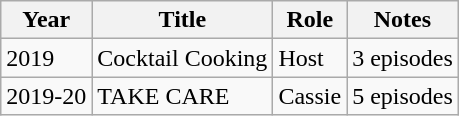<table class="wikitable sortable">
<tr>
<th>Year</th>
<th>Title</th>
<th>Role</th>
<th class="unsortable">Notes</th>
</tr>
<tr>
<td>2019</td>
<td>Cocktail Cooking</td>
<td>Host</td>
<td>3 episodes</td>
</tr>
<tr>
<td>2019-20</td>
<td>TAKE CARE</td>
<td>Cassie</td>
<td>5 episodes</td>
</tr>
</table>
